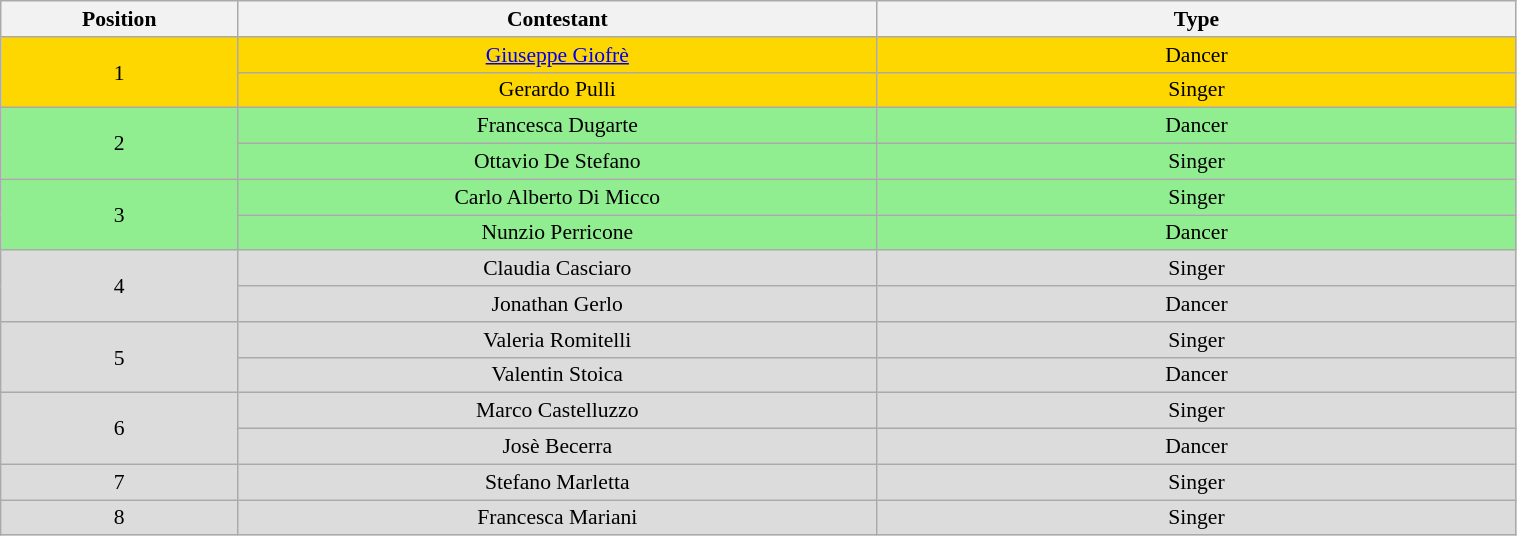<table class="wikitable" style="text-align:center; font-size:90%; border-collapse:collapse;" width=80%>
<tr>
<th width=4%>Position</th>
<th width="12%" align="center">Contestant</th>
<th width=12%>Type</th>
</tr>
<tr>
<td style="color:black; background:gold;" rowspan="2">1</td>
<td style="color:black; background:gold;"><a href='#'>Giuseppe Giofrè</a></td>
<td style="color:black; background:gold;">Dancer</td>
</tr>
<tr>
<td style="color:black; background:gold;">Gerardo Pulli</td>
<td style="color:black; background:gold;">Singer</td>
</tr>
<tr>
<td style="color:black; background:LightGreen;" rowspan="2">2</td>
<td style="color:black; background:LightGreen;">Francesca Dugarte</td>
<td style="color:black; background:LightGreen;">Dancer</td>
</tr>
<tr>
<td style="color:black; background:LightGreen;">Ottavio De Stefano</td>
<td style="color:black; background:LightGreen;">Singer</td>
</tr>
<tr>
<td style="color:black; background:LightGreen;" rowspan="2">3</td>
<td style="color:black; background:LightGreen;">Carlo Alberto Di Micco</td>
<td style="color:black; background:LightGreen;">Singer</td>
</tr>
<tr>
<td style="color:black; background:LightGreen;">Nunzio Perricone</td>
<td style="color:black; background:LightGreen;">Dancer</td>
</tr>
<tr>
<td style="background:#DCDCDC;" rowspan="2">4</td>
<td style="background:#DCDCDC;">Claudia Casciaro</td>
<td style="background:#DCDCDC;">Singer</td>
</tr>
<tr>
<td style="background:#DCDCDC;">Jonathan Gerlo</td>
<td style="background:#DCDCDC;">Dancer</td>
</tr>
<tr>
<td style="background:#DCDCDC;" rowspan="2">5</td>
<td style="background:#DCDCDC;">Valeria Romitelli</td>
<td style="background:#DCDCDC;">Singer</td>
</tr>
<tr>
<td style="background:#DCDCDC;">Valentin Stoica</td>
<td style="background:#DCDCDC;">Dancer</td>
</tr>
<tr>
<td style="background:#DCDCDC;" rowspan="2">6</td>
<td style="background:#DCDCDC;">Marco Castelluzzo</td>
<td style="background:#DCDCDC;">Singer</td>
</tr>
<tr>
<td style="background:#DCDCDC;">Josè Becerra</td>
<td style="background:#DCDCDC;">Dancer</td>
</tr>
<tr>
<td style="background:#DCDCDC;">7</td>
<td style="background:#DCDCDC;">Stefano Marletta</td>
<td style="background:#DCDCDC;">Singer</td>
</tr>
<tr>
<td style="background:#DCDCDC;">8</td>
<td style="background:#DCDCDC;">Francesca Mariani</td>
<td style="background:#DCDCDC;">Singer</td>
</tr>
</table>
